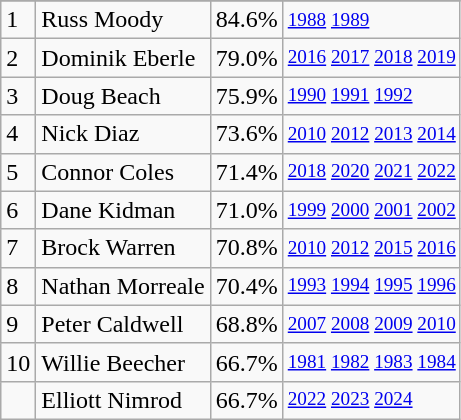<table class="wikitable">
<tr>
</tr>
<tr>
<td>1</td>
<td>Russ Moody</td>
<td><abbr>84.6%</abbr></td>
<td style="font-size:80%;"><a href='#'>1988</a> <a href='#'>1989</a></td>
</tr>
<tr>
<td>2</td>
<td>Dominik Eberle</td>
<td><abbr>79.0%</abbr></td>
<td style="font-size:80%;"><a href='#'>2016</a> <a href='#'>2017</a> <a href='#'>2018</a> <a href='#'>2019</a></td>
</tr>
<tr>
<td>3</td>
<td>Doug Beach</td>
<td><abbr>75.9%</abbr></td>
<td style="font-size:80%;"><a href='#'>1990</a> <a href='#'>1991</a> <a href='#'>1992</a></td>
</tr>
<tr>
<td>4</td>
<td>Nick Diaz</td>
<td><abbr>73.6%</abbr></td>
<td style="font-size:80%;"><a href='#'>2010</a> <a href='#'>2012</a> <a href='#'>2013</a> <a href='#'>2014</a></td>
</tr>
<tr>
<td>5</td>
<td>Connor Coles</td>
<td><abbr>71.4%</abbr></td>
<td style="font-size:80%;"><a href='#'>2018</a> <a href='#'>2020</a> <a href='#'>2021</a> <a href='#'>2022</a></td>
</tr>
<tr>
<td>6</td>
<td>Dane Kidman</td>
<td><abbr>71.0%</abbr></td>
<td style="font-size:80%;"><a href='#'>1999</a> <a href='#'>2000</a> <a href='#'>2001</a> <a href='#'>2002</a></td>
</tr>
<tr>
<td>7</td>
<td>Brock Warren</td>
<td><abbr>70.8%</abbr></td>
<td style="font-size:80%;"><a href='#'>2010</a> <a href='#'>2012</a> <a href='#'>2015</a> <a href='#'>2016</a></td>
</tr>
<tr>
<td>8</td>
<td>Nathan Morreale</td>
<td><abbr>70.4%</abbr></td>
<td style="font-size:80%;"><a href='#'>1993</a> <a href='#'>1994</a> <a href='#'>1995</a> <a href='#'>1996</a></td>
</tr>
<tr>
<td>9</td>
<td>Peter Caldwell</td>
<td><abbr>68.8%</abbr></td>
<td style="font-size:80%;"><a href='#'>2007</a> <a href='#'>2008</a> <a href='#'>2009</a> <a href='#'>2010</a></td>
</tr>
<tr>
<td>10</td>
<td>Willie Beecher</td>
<td><abbr>66.7%</abbr></td>
<td style="font-size:80%;"><a href='#'>1981</a> <a href='#'>1982</a> <a href='#'>1983</a> <a href='#'>1984</a></td>
</tr>
<tr>
<td></td>
<td>Elliott Nimrod</td>
<td><abbr>66.7%</abbr></td>
<td style="font-size:80%;"><a href='#'>2022</a> <a href='#'>2023</a> <a href='#'>2024</a><br></td>
</tr>
</table>
